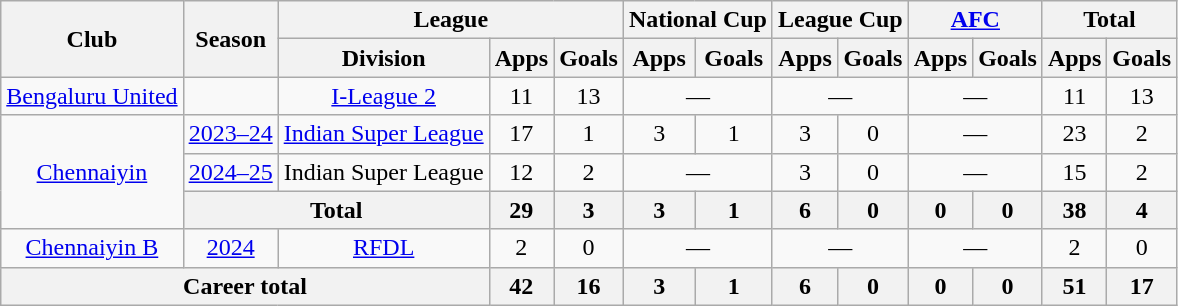<table class="wikitable" style="text-align: center">
<tr>
<th rowspan="2">Club</th>
<th rowspan="2">Season</th>
<th colspan="3">League</th>
<th colspan="2">National Cup</th>
<th colspan="2">League Cup</th>
<th colspan="2"><a href='#'>AFC</a></th>
<th colspan="2">Total</th>
</tr>
<tr>
<th>Division</th>
<th>Apps</th>
<th>Goals</th>
<th>Apps</th>
<th>Goals</th>
<th>Apps</th>
<th>Goals</th>
<th>Apps</th>
<th>Goals</th>
<th>Apps</th>
<th>Goals</th>
</tr>
<tr>
<td rowspan="1"><a href='#'>Bengaluru United</a></td>
<td></td>
<td><a href='#'>I-League 2</a></td>
<td>11</td>
<td>13</td>
<td colspan="2">—</td>
<td colspan="2">—</td>
<td colspan="2">—</td>
<td>11</td>
<td>13</td>
</tr>
<tr>
<td rowspan="3"><a href='#'>Chennaiyin</a></td>
<td><a href='#'>2023–24</a></td>
<td><a href='#'>Indian Super League</a></td>
<td>17</td>
<td>1</td>
<td>3</td>
<td>1</td>
<td>3</td>
<td>0</td>
<td colspan="2">—</td>
<td>23</td>
<td>2</td>
</tr>
<tr>
<td><a href='#'>2024–25</a></td>
<td>Indian Super League</td>
<td>12</td>
<td>2</td>
<td colspan="2">—</td>
<td>3</td>
<td>0</td>
<td colspan="2">—</td>
<td>15</td>
<td>2</td>
</tr>
<tr>
<th colspan="2">Total</th>
<th>29</th>
<th>3</th>
<th>3</th>
<th>1</th>
<th>6</th>
<th>0</th>
<th>0</th>
<th>0</th>
<th>38</th>
<th>4</th>
</tr>
<tr>
<td><a href='#'>Chennaiyin B</a></td>
<td><a href='#'>2024</a></td>
<td><a href='#'>RFDL</a></td>
<td>2</td>
<td>0</td>
<td colspan="2">—</td>
<td colspan="2">—</td>
<td colspan="2">—</td>
<td>2</td>
<td>0</td>
</tr>
<tr>
<th colspan="3">Career total</th>
<th>42</th>
<th>16</th>
<th>3</th>
<th>1</th>
<th>6</th>
<th>0</th>
<th>0</th>
<th>0</th>
<th>51</th>
<th>17</th>
</tr>
</table>
